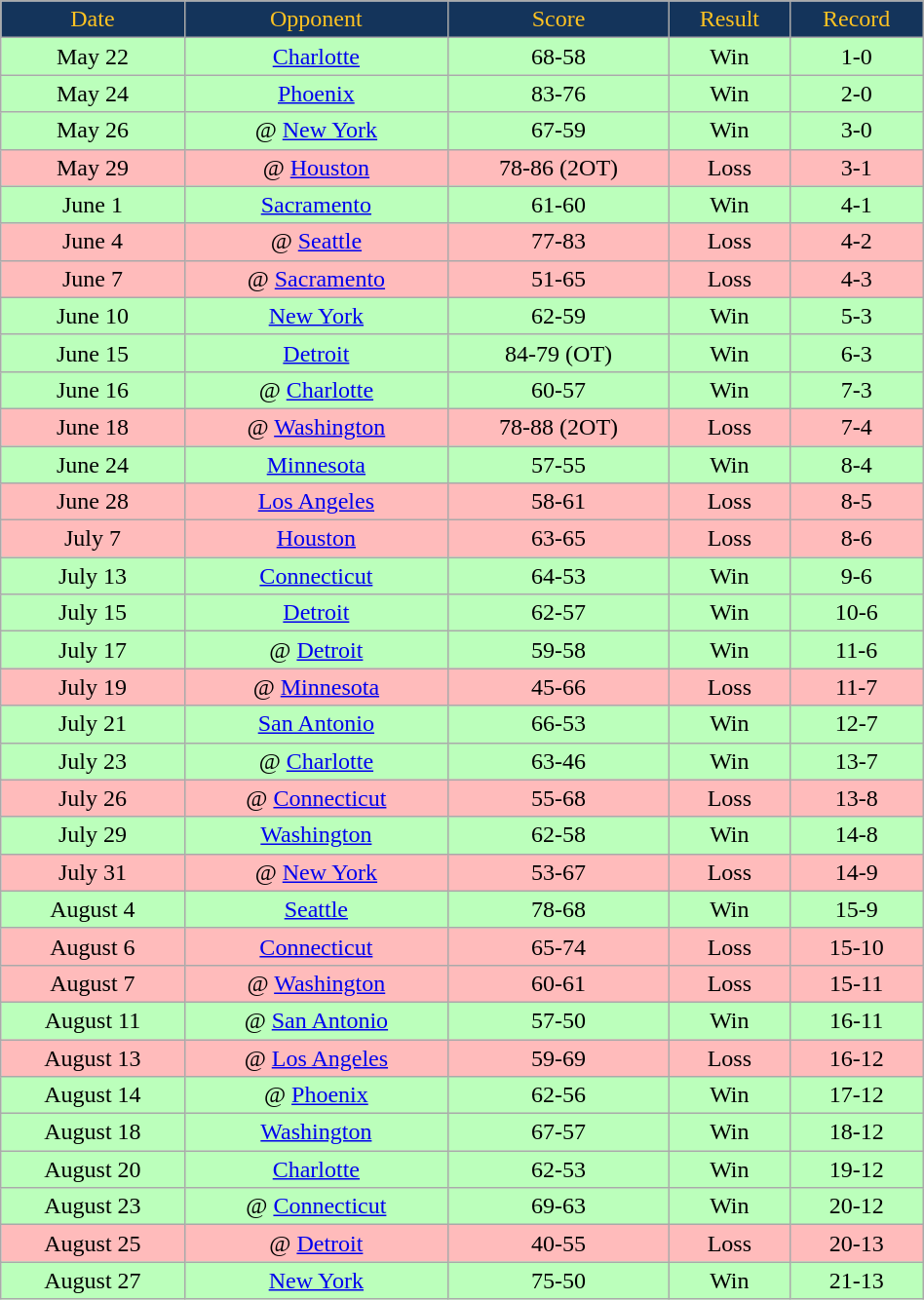<table class="wikitable" width="50%">
<tr align="center" style="background:#14345B; color:#FFC322;">
<td>Date</td>
<td>Opponent</td>
<td>Score</td>
<td>Result</td>
<td>Record</td>
</tr>
<tr align="center" bgcolor="bbffbb">
<td>May 22</td>
<td><a href='#'>Charlotte</a></td>
<td>68-58</td>
<td>Win</td>
<td>1-0</td>
</tr>
<tr align="center" bgcolor="bbffbb">
<td>May 24</td>
<td><a href='#'>Phoenix</a></td>
<td>83-76</td>
<td>Win</td>
<td>2-0</td>
</tr>
<tr align="center" bgcolor="bbffbb">
<td>May 26</td>
<td>@ <a href='#'>New York</a></td>
<td>67-59</td>
<td>Win</td>
<td>3-0</td>
</tr>
<tr align="center" bgcolor="ffbbbb">
<td>May 29</td>
<td>@ <a href='#'>Houston</a></td>
<td>78-86 (2OT)</td>
<td>Loss</td>
<td>3-1</td>
</tr>
<tr align="center" bgcolor="bbffbb">
<td>June 1</td>
<td><a href='#'>Sacramento</a></td>
<td>61-60</td>
<td>Win</td>
<td>4-1</td>
</tr>
<tr align="center" bgcolor="ffbbbb">
<td>June 4</td>
<td>@ <a href='#'>Seattle</a></td>
<td>77-83</td>
<td>Loss</td>
<td>4-2</td>
</tr>
<tr align="center" bgcolor="ffbbbb">
<td>June 7</td>
<td>@ <a href='#'>Sacramento</a></td>
<td>51-65</td>
<td>Loss</td>
<td>4-3</td>
</tr>
<tr align="center" bgcolor="bbffbb">
<td>June 10</td>
<td><a href='#'>New York</a></td>
<td>62-59</td>
<td>Win</td>
<td>5-3</td>
</tr>
<tr align="center" bgcolor="bbffbb">
<td>June 15</td>
<td><a href='#'>Detroit</a></td>
<td>84-79 (OT)</td>
<td>Win</td>
<td>6-3</td>
</tr>
<tr align="center" bgcolor="bbffbb">
<td>June 16</td>
<td>@ <a href='#'>Charlotte</a></td>
<td>60-57</td>
<td>Win</td>
<td>7-3</td>
</tr>
<tr align="center" bgcolor="ffbbbb">
<td>June 18</td>
<td>@ <a href='#'>Washington</a></td>
<td>78-88 (2OT)</td>
<td>Loss</td>
<td>7-4</td>
</tr>
<tr align="center" bgcolor="bbffbb">
<td>June 24</td>
<td><a href='#'>Minnesota</a></td>
<td>57-55</td>
<td>Win</td>
<td>8-4</td>
</tr>
<tr align="center" bgcolor="ffbbbb">
<td>June 28</td>
<td><a href='#'>Los Angeles</a></td>
<td>58-61</td>
<td>Loss</td>
<td>8-5</td>
</tr>
<tr align="center" bgcolor="ffbbbb">
<td>July 7</td>
<td><a href='#'>Houston</a></td>
<td>63-65</td>
<td>Loss</td>
<td>8-6</td>
</tr>
<tr align="center" bgcolor="bbffbb">
<td>July 13</td>
<td><a href='#'>Connecticut</a></td>
<td>64-53</td>
<td>Win</td>
<td>9-6</td>
</tr>
<tr align="center" bgcolor="bbffbb">
<td>July 15</td>
<td><a href='#'>Detroit</a></td>
<td>62-57</td>
<td>Win</td>
<td>10-6</td>
</tr>
<tr align="center" bgcolor="bbffbb">
<td>July 17</td>
<td>@ <a href='#'>Detroit</a></td>
<td>59-58</td>
<td>Win</td>
<td>11-6</td>
</tr>
<tr align="center" bgcolor="ffbbbb">
<td>July 19</td>
<td>@ <a href='#'>Minnesota</a></td>
<td>45-66</td>
<td>Loss</td>
<td>11-7</td>
</tr>
<tr align="center" bgcolor="bbffbb">
<td>July 21</td>
<td><a href='#'>San Antonio</a></td>
<td>66-53</td>
<td>Win</td>
<td>12-7</td>
</tr>
<tr align="center" bgcolor="bbffbb">
<td>July 23</td>
<td>@ <a href='#'>Charlotte</a></td>
<td>63-46</td>
<td>Win</td>
<td>13-7</td>
</tr>
<tr align="center" bgcolor="ffbbbb">
<td>July 26</td>
<td>@ <a href='#'>Connecticut</a></td>
<td>55-68</td>
<td>Loss</td>
<td>13-8</td>
</tr>
<tr align="center" bgcolor="bbffbb">
<td>July 29</td>
<td><a href='#'>Washington</a></td>
<td>62-58</td>
<td>Win</td>
<td>14-8</td>
</tr>
<tr align="center" bgcolor="ffbbbb">
<td>July 31</td>
<td>@ <a href='#'>New York</a></td>
<td>53-67</td>
<td>Loss</td>
<td>14-9</td>
</tr>
<tr align="center" bgcolor="bbffbb">
<td>August 4</td>
<td><a href='#'>Seattle</a></td>
<td>78-68</td>
<td>Win</td>
<td>15-9</td>
</tr>
<tr align="center" bgcolor="ffbbbb">
<td>August 6</td>
<td><a href='#'>Connecticut</a></td>
<td>65-74</td>
<td>Loss</td>
<td>15-10</td>
</tr>
<tr align="center" bgcolor="ffbbbb">
<td>August 7</td>
<td>@ <a href='#'>Washington</a></td>
<td>60-61</td>
<td>Loss</td>
<td>15-11</td>
</tr>
<tr align="center" bgcolor="bbffbb">
<td>August 11</td>
<td>@ <a href='#'>San Antonio</a></td>
<td>57-50</td>
<td>Win</td>
<td>16-11</td>
</tr>
<tr align="center" bgcolor="ffbbbb">
<td>August 13</td>
<td>@ <a href='#'>Los Angeles</a></td>
<td>59-69</td>
<td>Loss</td>
<td>16-12</td>
</tr>
<tr align="center" bgcolor="bbffbb">
<td>August 14</td>
<td>@ <a href='#'>Phoenix</a></td>
<td>62-56</td>
<td>Win</td>
<td>17-12</td>
</tr>
<tr align="center" bgcolor="bbffbb">
<td>August 18</td>
<td><a href='#'>Washington</a></td>
<td>67-57</td>
<td>Win</td>
<td>18-12</td>
</tr>
<tr align="center" bgcolor="bbffbb">
<td>August 20</td>
<td><a href='#'>Charlotte</a></td>
<td>62-53</td>
<td>Win</td>
<td>19-12</td>
</tr>
<tr align="center" bgcolor="bbffbb">
<td>August 23</td>
<td>@ <a href='#'>Connecticut</a></td>
<td>69-63</td>
<td>Win</td>
<td>20-12</td>
</tr>
<tr align="center" bgcolor="ffbbbb">
<td>August 25</td>
<td>@ <a href='#'>Detroit</a></td>
<td>40-55</td>
<td>Loss</td>
<td>20-13</td>
</tr>
<tr align="center" bgcolor="bbffbb">
<td>August 27</td>
<td><a href='#'>New York</a></td>
<td>75-50</td>
<td>Win</td>
<td>21-13</td>
</tr>
</table>
